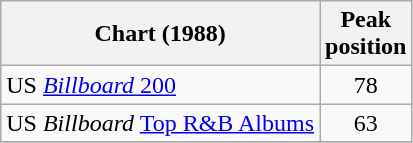<table Class = "wikitable sortable">
<tr>
<th>Chart (1988)</th>
<th>Peak<br>position</th>
</tr>
<tr>
<td>US <a href='#'><em>Billboard</em> 200</a></td>
<td align = "center">78</td>
</tr>
<tr>
<td>US <em>Billboard</em> <a href='#'>Top R&B Albums</a></td>
<td align = "center">63</td>
</tr>
<tr>
</tr>
</table>
